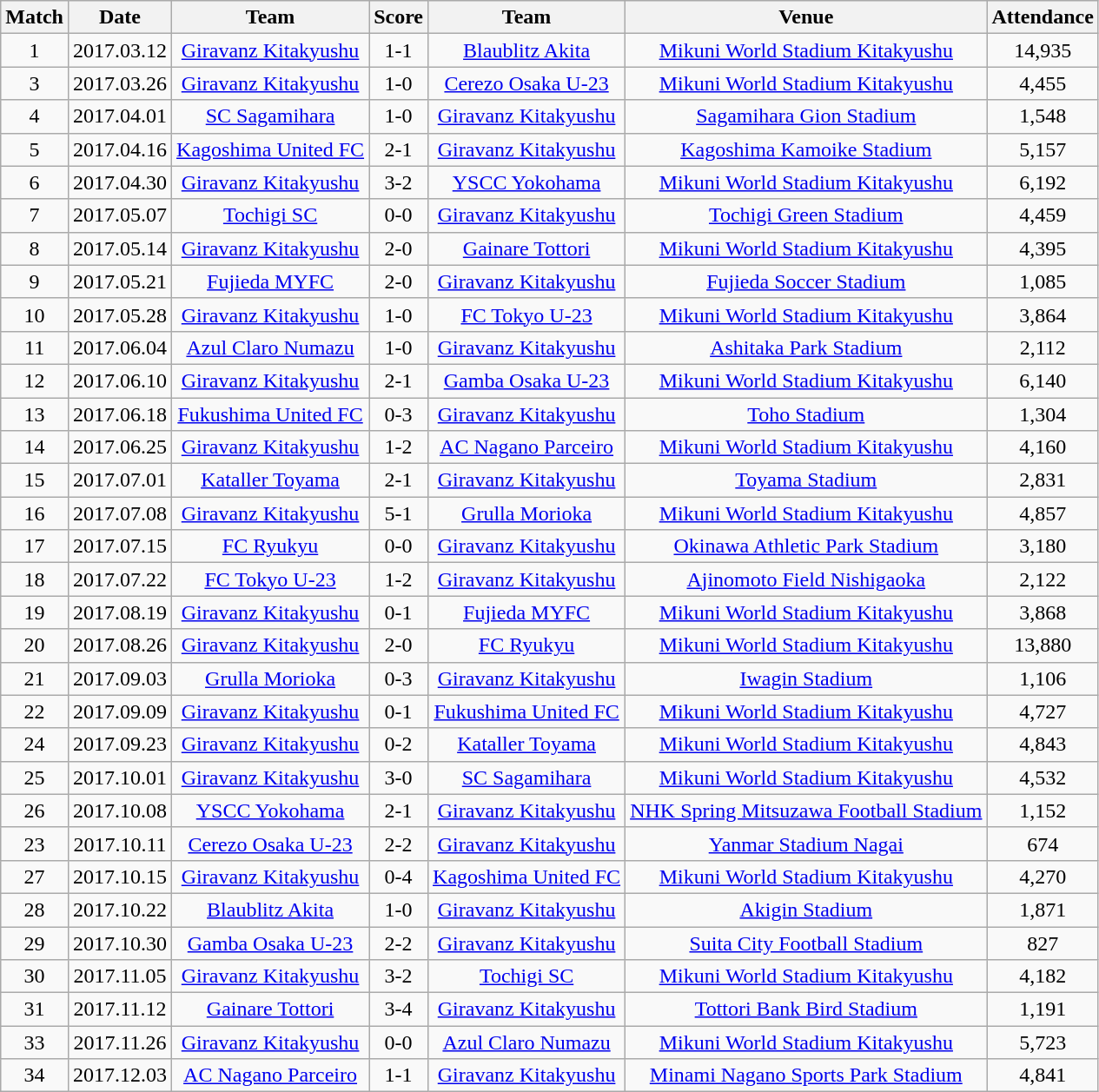<table class="wikitable" style="text-align:center;">
<tr>
<th>Match</th>
<th>Date</th>
<th>Team</th>
<th>Score</th>
<th>Team</th>
<th>Venue</th>
<th>Attendance</th>
</tr>
<tr>
<td>1</td>
<td>2017.03.12</td>
<td><a href='#'>Giravanz Kitakyushu</a></td>
<td>1-1</td>
<td><a href='#'>Blaublitz Akita</a></td>
<td><a href='#'>Mikuni World Stadium Kitakyushu</a></td>
<td>14,935</td>
</tr>
<tr>
<td>3</td>
<td>2017.03.26</td>
<td><a href='#'>Giravanz Kitakyushu</a></td>
<td>1-0</td>
<td><a href='#'>Cerezo Osaka U-23</a></td>
<td><a href='#'>Mikuni World Stadium Kitakyushu</a></td>
<td>4,455</td>
</tr>
<tr>
<td>4</td>
<td>2017.04.01</td>
<td><a href='#'>SC Sagamihara</a></td>
<td>1-0</td>
<td><a href='#'>Giravanz Kitakyushu</a></td>
<td><a href='#'>Sagamihara Gion Stadium</a></td>
<td>1,548</td>
</tr>
<tr>
<td>5</td>
<td>2017.04.16</td>
<td><a href='#'>Kagoshima United FC</a></td>
<td>2-1</td>
<td><a href='#'>Giravanz Kitakyushu</a></td>
<td><a href='#'>Kagoshima Kamoike Stadium</a></td>
<td>5,157</td>
</tr>
<tr>
<td>6</td>
<td>2017.04.30</td>
<td><a href='#'>Giravanz Kitakyushu</a></td>
<td>3-2</td>
<td><a href='#'>YSCC Yokohama</a></td>
<td><a href='#'>Mikuni World Stadium Kitakyushu</a></td>
<td>6,192</td>
</tr>
<tr>
<td>7</td>
<td>2017.05.07</td>
<td><a href='#'>Tochigi SC</a></td>
<td>0-0</td>
<td><a href='#'>Giravanz Kitakyushu</a></td>
<td><a href='#'>Tochigi Green Stadium</a></td>
<td>4,459</td>
</tr>
<tr>
<td>8</td>
<td>2017.05.14</td>
<td><a href='#'>Giravanz Kitakyushu</a></td>
<td>2-0</td>
<td><a href='#'>Gainare Tottori</a></td>
<td><a href='#'>Mikuni World Stadium Kitakyushu</a></td>
<td>4,395</td>
</tr>
<tr>
<td>9</td>
<td>2017.05.21</td>
<td><a href='#'>Fujieda MYFC</a></td>
<td>2-0</td>
<td><a href='#'>Giravanz Kitakyushu</a></td>
<td><a href='#'>Fujieda Soccer Stadium</a></td>
<td>1,085</td>
</tr>
<tr>
<td>10</td>
<td>2017.05.28</td>
<td><a href='#'>Giravanz Kitakyushu</a></td>
<td>1-0</td>
<td><a href='#'>FC Tokyo U-23</a></td>
<td><a href='#'>Mikuni World Stadium Kitakyushu</a></td>
<td>3,864</td>
</tr>
<tr>
<td>11</td>
<td>2017.06.04</td>
<td><a href='#'>Azul Claro Numazu</a></td>
<td>1-0</td>
<td><a href='#'>Giravanz Kitakyushu</a></td>
<td><a href='#'>Ashitaka Park Stadium</a></td>
<td>2,112</td>
</tr>
<tr>
<td>12</td>
<td>2017.06.10</td>
<td><a href='#'>Giravanz Kitakyushu</a></td>
<td>2-1</td>
<td><a href='#'>Gamba Osaka U-23</a></td>
<td><a href='#'>Mikuni World Stadium Kitakyushu</a></td>
<td>6,140</td>
</tr>
<tr>
<td>13</td>
<td>2017.06.18</td>
<td><a href='#'>Fukushima United FC</a></td>
<td>0-3</td>
<td><a href='#'>Giravanz Kitakyushu</a></td>
<td><a href='#'>Toho Stadium</a></td>
<td>1,304</td>
</tr>
<tr>
<td>14</td>
<td>2017.06.25</td>
<td><a href='#'>Giravanz Kitakyushu</a></td>
<td>1-2</td>
<td><a href='#'>AC Nagano Parceiro</a></td>
<td><a href='#'>Mikuni World Stadium Kitakyushu</a></td>
<td>4,160</td>
</tr>
<tr>
<td>15</td>
<td>2017.07.01</td>
<td><a href='#'>Kataller Toyama</a></td>
<td>2-1</td>
<td><a href='#'>Giravanz Kitakyushu</a></td>
<td><a href='#'>Toyama Stadium</a></td>
<td>2,831</td>
</tr>
<tr>
<td>16</td>
<td>2017.07.08</td>
<td><a href='#'>Giravanz Kitakyushu</a></td>
<td>5-1</td>
<td><a href='#'>Grulla Morioka</a></td>
<td><a href='#'>Mikuni World Stadium Kitakyushu</a></td>
<td>4,857</td>
</tr>
<tr>
<td>17</td>
<td>2017.07.15</td>
<td><a href='#'>FC Ryukyu</a></td>
<td>0-0</td>
<td><a href='#'>Giravanz Kitakyushu</a></td>
<td><a href='#'>Okinawa Athletic Park Stadium</a></td>
<td>3,180</td>
</tr>
<tr>
<td>18</td>
<td>2017.07.22</td>
<td><a href='#'>FC Tokyo U-23</a></td>
<td>1-2</td>
<td><a href='#'>Giravanz Kitakyushu</a></td>
<td><a href='#'>Ajinomoto Field Nishigaoka</a></td>
<td>2,122</td>
</tr>
<tr>
<td>19</td>
<td>2017.08.19</td>
<td><a href='#'>Giravanz Kitakyushu</a></td>
<td>0-1</td>
<td><a href='#'>Fujieda MYFC</a></td>
<td><a href='#'>Mikuni World Stadium Kitakyushu</a></td>
<td>3,868</td>
</tr>
<tr>
<td>20</td>
<td>2017.08.26</td>
<td><a href='#'>Giravanz Kitakyushu</a></td>
<td>2-0</td>
<td><a href='#'>FC Ryukyu</a></td>
<td><a href='#'>Mikuni World Stadium Kitakyushu</a></td>
<td>13,880</td>
</tr>
<tr>
<td>21</td>
<td>2017.09.03</td>
<td><a href='#'>Grulla Morioka</a></td>
<td>0-3</td>
<td><a href='#'>Giravanz Kitakyushu</a></td>
<td><a href='#'>Iwagin Stadium</a></td>
<td>1,106</td>
</tr>
<tr>
<td>22</td>
<td>2017.09.09</td>
<td><a href='#'>Giravanz Kitakyushu</a></td>
<td>0-1</td>
<td><a href='#'>Fukushima United FC</a></td>
<td><a href='#'>Mikuni World Stadium Kitakyushu</a></td>
<td>4,727</td>
</tr>
<tr>
<td>24</td>
<td>2017.09.23</td>
<td><a href='#'>Giravanz Kitakyushu</a></td>
<td>0-2</td>
<td><a href='#'>Kataller Toyama</a></td>
<td><a href='#'>Mikuni World Stadium Kitakyushu</a></td>
<td>4,843</td>
</tr>
<tr>
<td>25</td>
<td>2017.10.01</td>
<td><a href='#'>Giravanz Kitakyushu</a></td>
<td>3-0</td>
<td><a href='#'>SC Sagamihara</a></td>
<td><a href='#'>Mikuni World Stadium Kitakyushu</a></td>
<td>4,532</td>
</tr>
<tr>
<td>26</td>
<td>2017.10.08</td>
<td><a href='#'>YSCC Yokohama</a></td>
<td>2-1</td>
<td><a href='#'>Giravanz Kitakyushu</a></td>
<td><a href='#'>NHK Spring Mitsuzawa Football Stadium</a></td>
<td>1,152</td>
</tr>
<tr>
<td>23</td>
<td>2017.10.11</td>
<td><a href='#'>Cerezo Osaka U-23</a></td>
<td>2-2</td>
<td><a href='#'>Giravanz Kitakyushu</a></td>
<td><a href='#'>Yanmar Stadium Nagai</a></td>
<td>674</td>
</tr>
<tr>
<td>27</td>
<td>2017.10.15</td>
<td><a href='#'>Giravanz Kitakyushu</a></td>
<td>0-4</td>
<td><a href='#'>Kagoshima United FC</a></td>
<td><a href='#'>Mikuni World Stadium Kitakyushu</a></td>
<td>4,270</td>
</tr>
<tr>
<td>28</td>
<td>2017.10.22</td>
<td><a href='#'>Blaublitz Akita</a></td>
<td>1-0</td>
<td><a href='#'>Giravanz Kitakyushu</a></td>
<td><a href='#'>Akigin Stadium</a></td>
<td>1,871</td>
</tr>
<tr>
<td>29</td>
<td>2017.10.30</td>
<td><a href='#'>Gamba Osaka U-23</a></td>
<td>2-2</td>
<td><a href='#'>Giravanz Kitakyushu</a></td>
<td><a href='#'>Suita City Football Stadium</a></td>
<td>827</td>
</tr>
<tr>
<td>30</td>
<td>2017.11.05</td>
<td><a href='#'>Giravanz Kitakyushu</a></td>
<td>3-2</td>
<td><a href='#'>Tochigi SC</a></td>
<td><a href='#'>Mikuni World Stadium Kitakyushu</a></td>
<td>4,182</td>
</tr>
<tr>
<td>31</td>
<td>2017.11.12</td>
<td><a href='#'>Gainare Tottori</a></td>
<td>3-4</td>
<td><a href='#'>Giravanz Kitakyushu</a></td>
<td><a href='#'>Tottori Bank Bird Stadium</a></td>
<td>1,191</td>
</tr>
<tr>
<td>33</td>
<td>2017.11.26</td>
<td><a href='#'>Giravanz Kitakyushu</a></td>
<td>0-0</td>
<td><a href='#'>Azul Claro Numazu</a></td>
<td><a href='#'>Mikuni World Stadium Kitakyushu</a></td>
<td>5,723</td>
</tr>
<tr>
<td>34</td>
<td>2017.12.03</td>
<td><a href='#'>AC Nagano Parceiro</a></td>
<td>1-1</td>
<td><a href='#'>Giravanz Kitakyushu</a></td>
<td><a href='#'>Minami Nagano Sports Park Stadium</a></td>
<td>4,841</td>
</tr>
</table>
